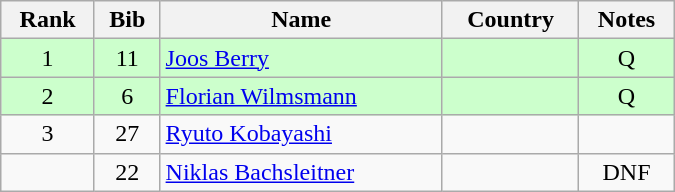<table class="wikitable" style="text-align:center; width:450px">
<tr>
<th>Rank</th>
<th>Bib</th>
<th>Name</th>
<th>Country</th>
<th>Notes</th>
</tr>
<tr bgcolor=ccffcc>
<td>1</td>
<td>11</td>
<td align=left><a href='#'>Joos Berry</a></td>
<td align=left></td>
<td>Q</td>
</tr>
<tr bgcolor=ccffcc>
<td>2</td>
<td>6</td>
<td align=left><a href='#'>Florian Wilmsmann</a></td>
<td align=left></td>
<td>Q</td>
</tr>
<tr>
<td>3</td>
<td>27</td>
<td align=left><a href='#'>Ryuto Kobayashi</a></td>
<td align=left></td>
<td></td>
</tr>
<tr>
<td></td>
<td>22</td>
<td align=left><a href='#'>Niklas Bachsleitner</a></td>
<td align=left></td>
<td>DNF</td>
</tr>
</table>
